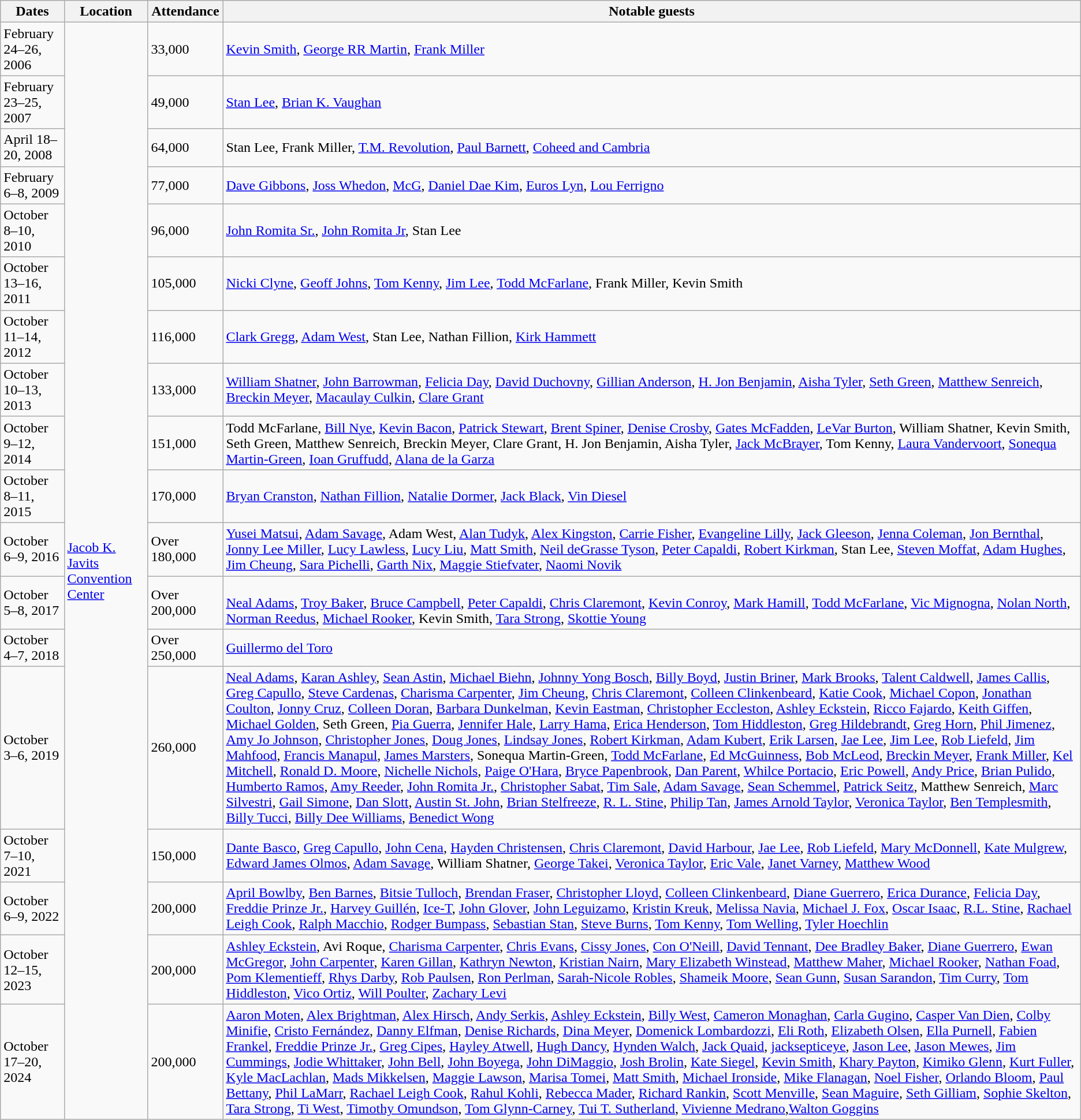<table class="wikitable">
<tr>
<th>Dates</th>
<th>Location</th>
<th>Attendance</th>
<th>Notable guests</th>
</tr>
<tr>
<td>February 24–26, 2006</td>
<td rowspan="18"><a href='#'>Jacob K. Javits Convention Center</a></td>
<td>33,000</td>
<td><a href='#'>Kevin Smith</a>, <a href='#'>George RR Martin</a>, <a href='#'>Frank Miller</a></td>
</tr>
<tr>
<td>February 23–25, 2007</td>
<td>49,000</td>
<td><a href='#'>Stan Lee</a>, <a href='#'>Brian K. Vaughan</a></td>
</tr>
<tr>
<td>April 18–20, 2008</td>
<td>64,000</td>
<td>Stan Lee, Frank Miller, <a href='#'>T.M. Revolution</a>, <a href='#'>Paul Barnett</a>, <a href='#'>Coheed and Cambria</a></td>
</tr>
<tr>
<td>February 6–8, 2009</td>
<td>77,000</td>
<td><a href='#'>Dave Gibbons</a>, <a href='#'>Joss Whedon</a>, <a href='#'>McG</a>, <a href='#'>Daniel Dae Kim</a>, <a href='#'>Euros Lyn</a>, <a href='#'>Lou Ferrigno</a></td>
</tr>
<tr>
<td>October 8–10, 2010</td>
<td>96,000</td>
<td><a href='#'>John Romita Sr.</a>, <a href='#'>John Romita Jr</a>, Stan Lee</td>
</tr>
<tr>
<td>October 13–16, 2011</td>
<td>105,000</td>
<td><a href='#'>Nicki Clyne</a>, <a href='#'>Geoff Johns</a>, <a href='#'>Tom Kenny</a>, <a href='#'>Jim Lee</a>, <a href='#'>Todd McFarlane</a>, Frank Miller, Kevin Smith</td>
</tr>
<tr>
<td>October 11–14, 2012</td>
<td>116,000</td>
<td><a href='#'>Clark Gregg</a>, <a href='#'>Adam West</a>, Stan Lee, Nathan Fillion, <a href='#'>Kirk Hammett</a></td>
</tr>
<tr>
<td>October 10–13, 2013</td>
<td>133,000</td>
<td><a href='#'>William Shatner</a>, <a href='#'>John Barrowman</a>, <a href='#'>Felicia Day</a>, <a href='#'>David Duchovny</a>, <a href='#'>Gillian Anderson</a>, <a href='#'>H. Jon Benjamin</a>, <a href='#'>Aisha Tyler</a>, <a href='#'>Seth Green</a>, <a href='#'>Matthew Senreich</a>, <a href='#'>Breckin Meyer</a>, <a href='#'>Macaulay Culkin</a>, <a href='#'>Clare Grant</a></td>
</tr>
<tr>
<td>October 9–12, 2014</td>
<td>151,000</td>
<td>Todd McFarlane, <a href='#'>Bill Nye</a>, <a href='#'>Kevin Bacon</a>, <a href='#'>Patrick Stewart</a>, <a href='#'>Brent Spiner</a>, <a href='#'>Denise Crosby</a>, <a href='#'>Gates McFadden</a>, <a href='#'>LeVar Burton</a>, William Shatner, Kevin Smith, Seth Green, Matthew Senreich, Breckin Meyer, Clare Grant, H. Jon Benjamin, Aisha Tyler, <a href='#'>Jack McBrayer</a>, Tom Kenny, <a href='#'>Laura Vandervoort</a>, <a href='#'>Sonequa Martin-Green</a>, <a href='#'>Ioan Gruffudd</a>, <a href='#'>Alana de la Garza</a></td>
</tr>
<tr>
<td><span></span>October 8–11, 2015</td>
<td>170,000</td>
<td><a href='#'>Bryan Cranston</a>, <a href='#'>Nathan Fillion</a>, <a href='#'>Natalie Dormer</a>, <a href='#'>Jack Black</a>, <a href='#'>Vin Diesel</a></td>
</tr>
<tr>
<td>October 6–9, 2016</td>
<td>Over 180,000</td>
<td><a href='#'>Yusei Matsui</a>, <a href='#'>Adam Savage</a>, Adam West, <a href='#'>Alan Tudyk</a>, <a href='#'>Alex Kingston</a>, <a href='#'>Carrie Fisher</a>, <a href='#'>Evangeline Lilly</a>, <a href='#'>Jack Gleeson</a>, <a href='#'>Jenna Coleman</a>, <a href='#'>Jon Bernthal</a>, <a href='#'>Jonny Lee Miller</a>, <a href='#'>Lucy Lawless</a>, <a href='#'>Lucy Liu</a>, <a href='#'>Matt Smith</a>, <a href='#'>Neil deGrasse Tyson</a>, <a href='#'>Peter Capaldi</a>, <a href='#'>Robert Kirkman</a>, Stan Lee, <a href='#'>Steven Moffat</a>, <a href='#'>Adam Hughes</a>, <a href='#'>Jim Cheung</a>, <a href='#'>Sara Pichelli</a>, <a href='#'>Garth Nix</a>, <a href='#'>Maggie Stiefvater</a>, <a href='#'>Naomi Novik</a></td>
</tr>
<tr>
<td>October 5–8, 2017</td>
<td>Over 200,000</td>
<td><br><a href='#'>Neal Adams</a>, <a href='#'>Troy Baker</a>, <a href='#'>Bruce Campbell</a>, <a href='#'>Peter Capaldi</a>, <a href='#'>Chris Claremont</a>, <a href='#'>Kevin Conroy</a>, <a href='#'>Mark Hamill</a>, <a href='#'>Todd McFarlane</a>, <a href='#'>Vic Mignogna</a>, <a href='#'>Nolan North</a>, <a href='#'>Norman Reedus</a>, <a href='#'>Michael Rooker</a>, Kevin Smith, <a href='#'>Tara Strong</a>, <a href='#'>Skottie Young</a></td>
</tr>
<tr>
<td>October 4–7, 2018</td>
<td>Over 250,000</td>
<td><a href='#'>Guillermo del Toro</a></td>
</tr>
<tr>
<td>October 3–6, 2019</td>
<td>260,000</td>
<td><a href='#'>Neal Adams</a>, <a href='#'>Karan Ashley</a>, <a href='#'>Sean Astin</a>, <a href='#'>Michael Biehn</a>, <a href='#'>Johnny Yong Bosch</a>, <a href='#'>Billy Boyd</a>, <a href='#'>Justin Briner</a>, <a href='#'>Mark Brooks</a>, <a href='#'>Talent Caldwell</a>, <a href='#'>James Callis</a>, <a href='#'>Greg Capullo</a>, <a href='#'>Steve Cardenas</a>, <a href='#'>Charisma Carpenter</a>, <a href='#'>Jim Cheung</a>, <a href='#'>Chris Claremont</a>, <a href='#'>Colleen Clinkenbeard</a>, <a href='#'>Katie Cook</a>, <a href='#'>Michael Copon</a>, <a href='#'>Jonathan Coulton</a>, <a href='#'>Jonny Cruz</a>, <a href='#'>Colleen Doran</a>, <a href='#'>Barbara Dunkelman</a>, <a href='#'>Kevin Eastman</a>, <a href='#'>Christopher Eccleston</a>, <a href='#'>Ashley Eckstein</a>, <a href='#'>Ricco Fajardo</a>, <a href='#'>Keith Giffen</a>, <a href='#'>Michael Golden</a>, Seth Green, <a href='#'>Pia Guerra</a>, <a href='#'>Jennifer Hale</a>, <a href='#'>Larry Hama</a>, <a href='#'>Erica Henderson</a>, <a href='#'>Tom Hiddleston</a>, <a href='#'>Greg Hildebrandt</a>, <a href='#'>Greg Horn</a>, <a href='#'>Phil Jimenez</a>, <a href='#'>Amy Jo Johnson</a>, <a href='#'>Christopher Jones</a>, <a href='#'>Doug Jones</a>, <a href='#'>Lindsay Jones</a>, <a href='#'>Robert Kirkman</a>, <a href='#'>Adam Kubert</a>, <a href='#'>Erik Larsen</a>, <a href='#'>Jae Lee</a>, <a href='#'>Jim Lee</a>, <a href='#'>Rob Liefeld</a>, <a href='#'>Jim Mahfood</a>, <a href='#'>Francis Manapul</a>, <a href='#'>James Marsters</a>, Sonequa Martin-Green, <a href='#'>Todd McFarlane</a>, <a href='#'>Ed McGuinness</a>, <a href='#'>Bob McLeod</a>, <a href='#'>Breckin Meyer</a>, <a href='#'>Frank Miller</a>, <a href='#'>Kel Mitchell</a>, <a href='#'>Ronald D. Moore</a>, <a href='#'>Nichelle Nichols</a>, <a href='#'>Paige O'Hara</a>, <a href='#'>Bryce Papenbrook</a>, <a href='#'>Dan Parent</a>, <a href='#'>Whilce Portacio</a>, <a href='#'>Eric Powell</a>, <a href='#'>Andy Price</a>, <a href='#'>Brian Pulido</a>, <a href='#'>Humberto Ramos</a>, <a href='#'>Amy Reeder</a>, <a href='#'>John Romita Jr.</a>, <a href='#'>Christopher Sabat</a>, <a href='#'>Tim Sale</a>, <a href='#'>Adam Savage</a>, <a href='#'>Sean Schemmel</a>, <a href='#'>Patrick Seitz</a>, Matthew Senreich, <a href='#'>Marc Silvestri</a>, <a href='#'>Gail Simone</a>, <a href='#'>Dan Slott</a>, <a href='#'>Austin St. John</a>, <a href='#'>Brian Stelfreeze</a>, <a href='#'>R. L. Stine</a>, <a href='#'>Philip Tan</a>, <a href='#'>James Arnold Taylor</a>, <a href='#'>Veronica Taylor</a>, <a href='#'>Ben Templesmith</a>, <a href='#'>Billy Tucci</a>, <a href='#'>Billy Dee Williams</a>, <a href='#'>Benedict Wong</a></td>
</tr>
<tr>
<td>October 7–10, 2021</td>
<td>150,000</td>
<td><a href='#'>Dante Basco</a>, <a href='#'>Greg Capullo</a>, <a href='#'>John Cena</a>, <a href='#'>Hayden Christensen</a>, <a href='#'>Chris Claremont</a>, <a href='#'>David Harbour</a>, <a href='#'>Jae Lee</a>, <a href='#'>Rob Liefeld</a>, <a href='#'>Mary McDonnell</a>, <a href='#'>Kate Mulgrew</a>, <a href='#'>Edward James Olmos</a>, <a href='#'>Adam Savage</a>, William Shatner, <a href='#'>George Takei</a>, <a href='#'>Veronica Taylor</a>, <a href='#'>Eric Vale</a>, <a href='#'>Janet Varney</a>, <a href='#'>Matthew Wood</a></td>
</tr>
<tr>
<td>October 6–9, 2022</td>
<td>200,000</td>
<td><a href='#'>April Bowlby</a>, <a href='#'>Ben Barnes</a>, <a href='#'>Bitsie Tulloch</a>, <a href='#'>Brendan Fraser</a>, <a href='#'>Christopher Lloyd</a>, <a href='#'>Colleen Clinkenbeard</a>, <a href='#'>Diane Guerrero</a>, <a href='#'>Erica Durance</a>, <a href='#'>Felicia Day</a>, <a href='#'>Freddie Prinze Jr.</a>, <a href='#'>Harvey Guillén</a>, <a href='#'>Ice-T</a>, <a href='#'>John Glover</a>, <a href='#'>John Leguizamo</a>, <a href='#'>Kristin Kreuk</a>, <a href='#'>Melissa Navia</a>, <a href='#'>Michael J. Fox</a>, <a href='#'>Oscar Isaac</a>, <a href='#'>R.L. Stine</a>, <a href='#'>Rachael Leigh Cook</a>, <a href='#'>Ralph Macchio</a>, <a href='#'>Rodger Bumpass</a>, <a href='#'>Sebastian Stan</a>, <a href='#'>Steve Burns</a>, <a href='#'>Tom Kenny</a>, <a href='#'>Tom Welling</a>, <a href='#'>Tyler Hoechlin</a></td>
</tr>
<tr>
<td>October 12–15, 2023</td>
<td>200,000</td>
<td><a href='#'>Ashley Eckstein</a>, Avi Roque, <a href='#'>Charisma Carpenter</a>, <a href='#'>Chris Evans</a>, <a href='#'>Cissy Jones</a>, <a href='#'>Con O'Neill</a>, <a href='#'>David Tennant</a>, <a href='#'>Dee Bradley Baker</a>, <a href='#'>Diane Guerrero</a>, <a href='#'>Ewan McGregor</a>, <a href='#'>John Carpenter</a>, <a href='#'>Karen Gillan</a>, <a href='#'>Kathryn Newton</a>, <a href='#'>Kristian Nairn</a>, <a href='#'>Mary Elizabeth Winstead</a>, <a href='#'>Matthew Maher</a>, <a href='#'>Michael Rooker</a>, <a href='#'>Nathan Foad</a>, <a href='#'>Pom Klementieff</a>, <a href='#'>Rhys Darby</a>, <a href='#'>Rob Paulsen</a>, <a href='#'>Ron Perlman</a>, <a href='#'>Sarah-Nicole Robles</a>, <a href='#'>Shameik Moore</a>, <a href='#'>Sean Gunn</a>, <a href='#'>Susan Sarandon</a>, <a href='#'>Tim Curry</a>, <a href='#'>Tom Hiddleston</a>, <a href='#'>Vico Ortiz</a>, <a href='#'>Will Poulter</a>, <a href='#'>Zachary Levi</a></td>
</tr>
<tr>
<td>October 17–20, 2024</td>
<td>200,000</td>
<td><a href='#'>Aaron Moten</a>, <a href='#'>Alex Brightman</a>, <a href='#'>Alex Hirsch</a>, <a href='#'>Andy Serkis</a>, <a href='#'>Ashley Eckstein</a>, <a href='#'>Billy West</a>, <a href='#'>Cameron Monaghan</a>, <a href='#'>Carla Gugino</a>, <a href='#'>Casper Van Dien</a>, <a href='#'>Colby Minifie</a>, <a href='#'>Cristo Fernández</a>, <a href='#'>Danny Elfman</a>, <a href='#'>Denise Richards</a>, <a href='#'>Dina Meyer</a>, <a href='#'>Domenick Lombardozzi</a>, <a href='#'>Eli Roth</a>, <a href='#'>Elizabeth Olsen</a>, <a href='#'>Ella Purnell</a>, <a href='#'>Fabien Frankel</a>, <a href='#'>Freddie Prinze Jr.</a>, <a href='#'>Greg Cipes</a>, <a href='#'>Hayley Atwell</a>, <a href='#'>Hugh Dancy</a>, <a href='#'>Hynden Walch</a>, <a href='#'>Jack Quaid</a>, <a href='#'>jacksepticeye</a>, <a href='#'>Jason Lee</a>, <a href='#'>Jason Mewes</a>, <a href='#'>Jim Cummings</a>, <a href='#'>Jodie Whittaker</a>, <a href='#'>John Bell</a>, <a href='#'>John Boyega</a>, <a href='#'>John DiMaggio</a>, <a href='#'>Josh Brolin</a>, <a href='#'>Kate Siegel</a>, <a href='#'>Kevin Smith</a>, <a href='#'>Khary Payton</a>, <a href='#'>Kimiko Glenn</a>, <a href='#'>Kurt Fuller</a>, <a href='#'>Kyle MacLachlan</a>, <a href='#'>Mads Mikkelsen</a>, <a href='#'>Maggie Lawson</a>, <a href='#'>Marisa Tomei</a>, <a href='#'>Matt Smith</a>, <a href='#'>Michael Ironside</a>, <a href='#'>Mike Flanagan</a>, <a href='#'>Noel Fisher</a>, <a href='#'>Orlando Bloom</a>, <a href='#'>Paul Bettany</a>, <a href='#'>Phil LaMarr</a>, <a href='#'>Rachael Leigh Cook</a>, <a href='#'>Rahul Kohli</a>, <a href='#'>Rebecca Mader</a>, <a href='#'>Richard Rankin</a>, <a href='#'>Scott Menville</a>, <a href='#'>Sean Maguire</a>, <a href='#'>Seth Gilliam</a>, <a href='#'>Sophie Skelton</a>, <a href='#'>Tara Strong</a>, <a href='#'>Ti West</a>, <a href='#'>Timothy Omundson</a>, <a href='#'>Tom Glynn-Carney</a>, <a href='#'>Tui T. Sutherland</a>, <a href='#'>Vivienne Medrano</a>,<a href='#'>Walton Goggins</a></td>
</tr>
</table>
